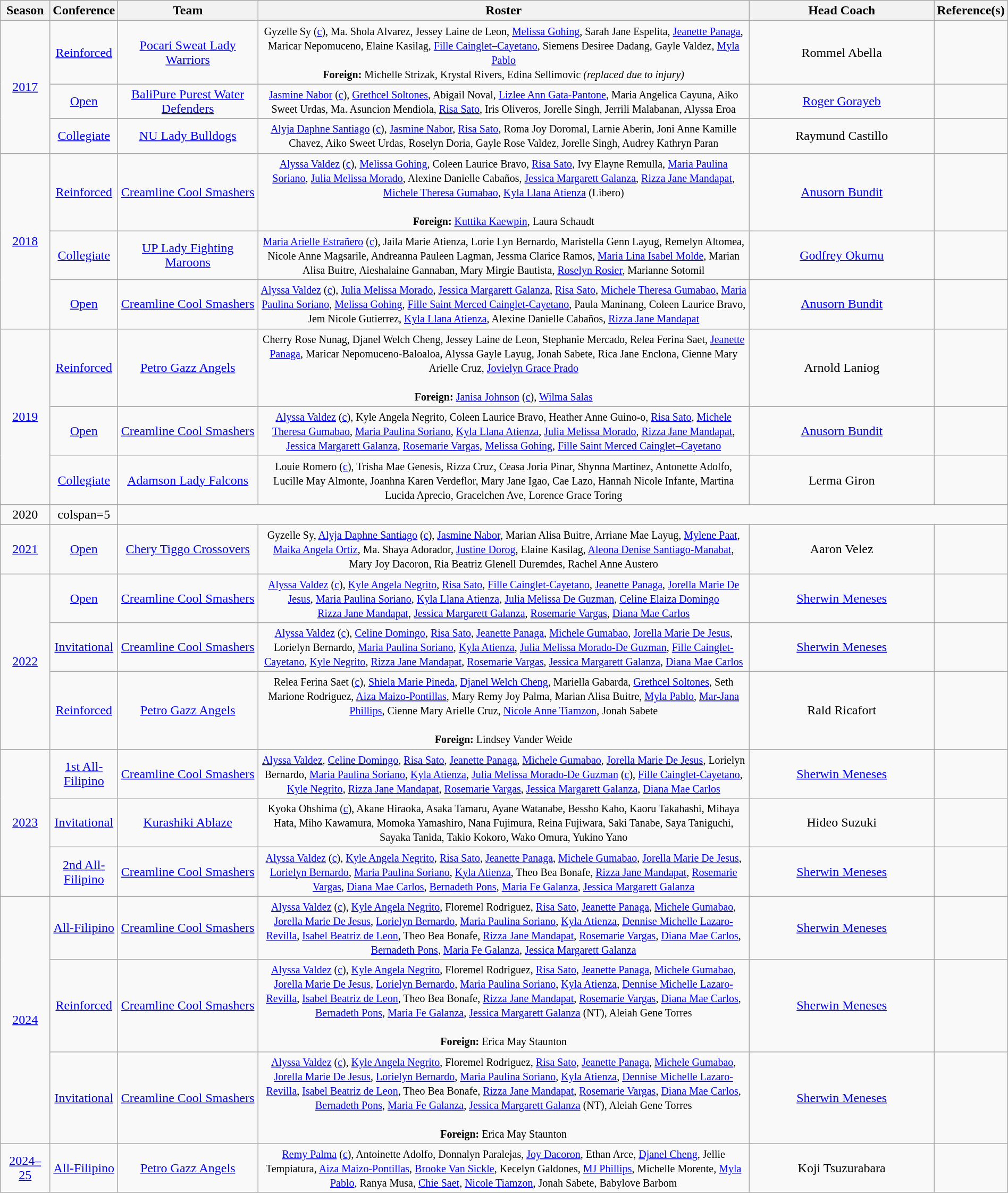<table class="wikitable" width=100%>
<tr>
<th width=5%>Season</th>
<th ! width=5%>Conference</th>
<th ! width=15%>Team</th>
<th ! width=55%>Roster</th>
<th ! width=20%>Head Coach</th>
<th ! width=5%>Reference(s)</th>
</tr>
<tr style="text-align:center">
<td rowspan="3"><a href='#'>2017</a></td>
<td><a href='#'>Reinforced</a></td>
<td><a href='#'>Pocari Sweat Lady Warriors</a></td>
<td><small> Gyzelle Sy (<a href='#'>c</a>), Ma. Shola Alvarez, Jessey Laine de Leon, <a href='#'>Melissa Gohing</a>, Sarah Jane Espelita, <a href='#'>Jeanette Panaga</a>, Maricar Nepomuceno, Elaine Kasilag, <a href='#'>Fille Cainglet–Cayetano</a>, Siemens Desiree Dadang, Gayle Valdez, <a href='#'>Myla Pablo</a><br><strong>Foreign:</strong>  Michelle Strizak,  Krystal Rivers,  Edina Sellimovic <em>(replaced due to injury)</em> </small></td>
<td> Rommel Abella</td>
<td></td>
</tr>
<tr style="text-align:center">
<td><a href='#'>Open</a></td>
<td><a href='#'>BaliPure Purest Water Defenders</a></td>
<td><small> <a href='#'>Jasmine Nabor</a> (<a href='#'>c</a>), <a href='#'>Grethcel Soltones</a>, Abigail Noval, <a href='#'>Lizlee Ann Gata-Pantone</a>, Maria Angelica Cayuna, Aiko Sweet Urdas, Ma. Asuncion Mendiola, <a href='#'>Risa Sato</a>, Iris Oliveros, Jorelle Singh, Jerrili Malabanan, Alyssa Eroa </small></td>
<td> <a href='#'>Roger Gorayeb</a></td>
<td></td>
</tr>
<tr style="text-align:center">
<td><a href='#'>Collegiate</a></td>
<td><a href='#'>NU Lady Bulldogs</a></td>
<td><small> <a href='#'>Alyja Daphne Santiago</a> (<a href='#'>c</a>), <a href='#'>Jasmine Nabor</a>, <a href='#'>Risa Sato</a>, Roma Joy Doromal, Larnie Aberin, Joni Anne Kamille Chavez, Aiko Sweet Urdas, Roselyn Doria, Gayle Rose Valdez, Jorelle Singh, Audrey Kathryn Paran </small></td>
<td> Raymund Castillo</td>
<td></td>
</tr>
<tr style="text-align:center">
<td rowspan="3"><a href='#'>2018</a></td>
<td><a href='#'>Reinforced</a></td>
<td><a href='#'>Creamline Cool Smashers</a></td>
<td><small> <a href='#'>Alyssa Valdez</a> (<a href='#'>c</a>), <a href='#'>Melissa Gohing</a>, Coleen Laurice Bravo, <a href='#'>Risa Sato</a>, Ivy Elayne Remulla, <a href='#'>Maria Paulina Soriano</a>, <a href='#'>Julia Melissa Morado</a>, Alexine Danielle Cabaños, <a href='#'>Jessica Margarett Galanza</a>, <a href='#'>Rizza Jane Mandapat</a>, <a href='#'>Michele Theresa Gumabao</a>, <a href='#'>Kyla Llana Atienza</a> (Libero)<br><br><strong>Foreign:</strong>  <a href='#'>Kuttika Kaewpin</a>,  Laura Schaudt</small></td>
<td> <a href='#'>Anusorn Bundit</a></td>
<td></td>
</tr>
<tr style="text-align:center">
<td><a href='#'>Collegiate</a></td>
<td><a href='#'>UP Lady Fighting Maroons</a></td>
<td><small> <a href='#'>Maria Arielle Estrañero</a> (<a href='#'>c</a>), Jaila Marie Atienza, Lorie Lyn Bernardo, Maristella Genn Layug, Remelyn Altomea, Nicole Anne Magsarile, Andreanna Pauleen Lagman, Jessma Clarice Ramos, <a href='#'>Maria Lina Isabel Molde</a>, Marian Alisa Buitre, Aieshalaine Gannaban, Mary Mirgie Bautista, <a href='#'>Roselyn Rosier</a>, Marianne Sotomil </small></td>
<td> <a href='#'>Godfrey Okumu</a></td>
<td></td>
</tr>
<tr style="text-align:center">
<td><a href='#'>Open</a></td>
<td><a href='#'>Creamline Cool Smashers</a></td>
<td><small> <a href='#'>Alyssa Valdez</a> (<a href='#'>c</a>), <a href='#'>Julia Melissa Morado</a>, <a href='#'>Jessica Margarett Galanza</a>, <a href='#'>Risa Sato</a>, <a href='#'>Michele Theresa Gumabao</a>, <a href='#'>Maria Paulina Soriano</a>, <a href='#'>Melissa Gohing</a>, <a href='#'>Fille Saint Merced Cainglet-Cayetano</a>, Paula Maninang, Coleen Laurice Bravo, Jem Nicole Gutierrez, <a href='#'>Kyla Llana Atienza</a>, Alexine Danielle Cabaños, <a href='#'>Rizza Jane Mandapat</a></small></td>
<td> <a href='#'>Anusorn Bundit</a></td>
<td></td>
</tr>
<tr style="text-align:center">
<td rowspan="3"><a href='#'>2019</a></td>
<td><a href='#'>Reinforced</a></td>
<td style="text-align:center"><a href='#'>Petro Gazz Angels</a></td>
<td><small> Cherry Rose Nunag, Djanel Welch Cheng, Jessey Laine de Leon, Stephanie Mercado, Relea Ferina Saet, <a href='#'>Jeanette Panaga</a>, Maricar Nepomuceno-Baloaloa, Alyssa Gayle Layug, Jonah Sabete, Rica Jane Enclona, Cienne Mary Arielle Cruz, <a href='#'>Jovielyn Grace Prado</a><br><br><strong>Foreign:</strong>  <a href='#'>Janisa Johnson</a> (<a href='#'>c</a>),  <a href='#'>Wilma Salas</a></small></td>
<td> Arnold Laniog</td>
<td></td>
</tr>
<tr style="text-align:center">
<td><a href='#'>Open</a></td>
<td><a href='#'>Creamline Cool Smashers</a></td>
<td><small> <a href='#'>Alyssa Valdez</a> (<a href='#'>c</a>), Kyle Angela Negrito, Coleen Laurice Bravo, Heather Anne Guino-o, <a href='#'>Risa Sato</a>, <a href='#'>Michele Theresa Gumabao</a>, <a href='#'>Maria Paulina Soriano</a>, <a href='#'>Kyla Llana Atienza</a>, <a href='#'>Julia Melissa Morado</a>, <a href='#'>Rizza Jane Mandapat</a>, <a href='#'>Jessica Margarett Galanza</a>, <a href='#'>Rosemarie Vargas</a>, <a href='#'>Melissa Gohing</a>, <a href='#'>Fille Saint Merced Cainglet–Cayetano</a></small></td>
<td> <a href='#'>Anusorn Bundit</a></td>
<td></td>
</tr>
<tr style="text-align:center">
<td><a href='#'>Collegiate</a></td>
<td><a href='#'>Adamson Lady Falcons</a></td>
<td><small> Louie Romero (<a href='#'>c</a>), Trisha Mae Genesis, Rizza Cruz, Ceasa Joria Pinar, Shynna Martinez, Antonette Adolfo, Lucille May Almonte, Joanhna Karen Verdeflor, Mary Jane Igao, Cae Lazo, Hannah Nicole Infante, Martina Lucida Aprecio, Gracelchen Ave, Lorence Grace Toring</small></td>
<td> Lerma Giron</td>
<td></td>
</tr>
<tr style="text-align:center">
<td>2020</td>
<td>colspan=5</td>
</tr>
<tr style="text-align:center">
<td><a href='#'>2021</a></td>
<td><a href='#'>Open</a></td>
<td><a href='#'>Chery Tiggo Crossovers</a></td>
<td><small> Gyzelle Sy, <a href='#'>Alyja Daphne Santiago</a> (<a href='#'>c</a>), <a href='#'>Jasmine Nabor</a>, Marian Alisa Buitre, Arriane Mae Layug, <a href='#'>Mylene Paat</a>, <a href='#'>Maika Angela Ortiz</a>, Ma. Shaya Adorador, <a href='#'>Justine Dorog</a>, Elaine Kasilag, <a href='#'>Aleona Denise Santiago-Manabat</a>, Mary Joy Dacoron, Ria Beatriz Glenell Duremdes, Rachel Anne Austero</small></td>
<td> Aaron Velez</td>
<td></td>
</tr>
<tr style="text-align:center">
<td rowspan="3"><a href='#'>2022</a></td>
<td><a href='#'>Open</a></td>
<td><a href='#'>Creamline Cool Smashers</a></td>
<td><small><a href='#'>Alyssa Valdez</a> (<a href='#'>c</a>), <a href='#'>Kyle Angela Negrito</a>, <a href='#'>Risa Sato</a>, <a href='#'>Fille Cainglet-Cayetano</a>, <a href='#'>Jeanette Panaga</a>, <a href='#'>Jorella Marie De Jesus</a>, <a href='#'>Maria Paulina Soriano</a>, <a href='#'>Kyla Llana Atienza</a>, <a href='#'>Julia Melissa De Guzman</a>, <a href='#'>Celine Elaiza Domingo</a><br><a href='#'>Rizza Jane Mandapat</a>, <a href='#'>Jessica Margarett Galanza</a>, <a href='#'>Rosemarie Vargas</a>, <a href='#'>Diana Mae Carlos</a></small></td>
<td> <a href='#'>Sherwin Meneses</a></td>
<td></td>
</tr>
<tr style="text-align:center">
<td><a href='#'>Invitational</a></td>
<td><a href='#'>Creamline Cool Smashers</a></td>
<td><small><a href='#'>Alyssa Valdez</a> (<a href='#'>c</a>), <a href='#'>Celine Domingo</a>, <a href='#'>Risa Sato</a>, <a href='#'>Jeanette Panaga</a>, <a href='#'>Michele Gumabao</a>, <a href='#'>Jorella Marie De Jesus</a>, Lorielyn Bernardo, <a href='#'>Maria Paulina Soriano</a>, <a href='#'>Kyla Atienza</a>, <a href='#'>Julia Melissa Morado-De Guzman</a>, <a href='#'>Fille Cainglet-Cayetano</a>, <a href='#'>Kyle Negrito</a>, <a href='#'>Rizza Jane Mandapat</a>, <a href='#'>Rosemarie Vargas</a>, <a href='#'>Jessica Margarett Galanza</a>, <a href='#'>Diana Mae Carlos</a></small></td>
<td> <a href='#'>Sherwin Meneses</a></td>
<td></td>
</tr>
<tr style="text-align:center">
<td><a href='#'>Reinforced</a></td>
<td><a href='#'>Petro Gazz Angels</a></td>
<td><small> Relea Ferina Saet (<a href='#'>c</a>), <a href='#'>Shiela Marie Pineda</a>, <a href='#'>Djanel Welch Cheng</a>, Mariella Gabarda, <a href='#'>Grethcel Soltones</a>, Seth Marione Rodriguez, <a href='#'>Aiza Maizo-Pontillas</a>, Mary Remy Joy Palma, Marian Alisa Buitre, <a href='#'>Myla Pablo</a>, <a href='#'>Mar-Jana Phillips</a>, Cienne Mary Arielle Cruz, <a href='#'>Nicole Anne Tiamzon</a>, Jonah Sabete</small><br><br><small> <strong>Foreign:</strong>  Lindsey Vander Weide</small></td>
<td> Rald Ricafort</td>
<td></td>
</tr>
<tr style="text-align:center">
<td rowspan="3"><a href='#'>2023</a></td>
<td><a href='#'>1st All-Filipino</a></td>
<td><a href='#'>Creamline Cool Smashers</a></td>
<td><small><a href='#'>Alyssa Valdez</a>, <a href='#'>Celine Domingo</a>, <a href='#'>Risa Sato</a>, <a href='#'>Jeanette Panaga</a>, <a href='#'>Michele Gumabao</a>, <a href='#'>Jorella Marie De Jesus</a>, Lorielyn Bernardo, <a href='#'>Maria Paulina Soriano</a>, <a href='#'>Kyla Atienza</a>, <a href='#'>Julia Melissa Morado-De Guzman</a> (<a href='#'>c</a>), <a href='#'>Fille Cainglet-Cayetano</a>, <a href='#'>Kyle Negrito</a>, <a href='#'>Rizza Jane Mandapat</a>, <a href='#'>Rosemarie Vargas</a>, <a href='#'>Jessica Margarett Galanza</a>, <a href='#'>Diana Mae Carlos</a></small></td>
<td> <a href='#'>Sherwin Meneses</a></td>
<td></td>
</tr>
<tr style="text-align:center">
<td><a href='#'>Invitational</a></td>
<td><a href='#'>Kurashiki Ablaze</a></td>
<td><small> Kyoka Ohshima (<a href='#'>c</a>), Akane Hiraoka, Asaka Tamaru, Ayane Watanabe, Bessho Kaho, Kaoru Takahashi, Mihaya Hata, Miho Kawamura, Momoka Yamashiro, Nana Fujimura, Reina Fujiwara, Saki Tanabe, Saya Taniguchi, Sayaka Tanida, Takio Kokoro, Wako Omura, Yukino Yano </small></td>
<td> Hideo Suzuki</td>
<td></td>
</tr>
<tr style="text-align:center">
<td><a href='#'>2nd All-Filipino</a></td>
<td><a href='#'>Creamline Cool Smashers</a></td>
<td><small> <a href='#'>Alyssa Valdez</a> (<a href='#'>c</a>), <a href='#'>Kyle Angela Negrito</a>, <a href='#'>Risa Sato</a>, <a href='#'>Jeanette Panaga</a>, <a href='#'>Michele Gumabao</a>, <a href='#'>Jorella Marie De Jesus</a>, <a href='#'>Lorielyn Bernardo</a>, <a href='#'>Maria Paulina Soriano</a>, <a href='#'>Kyla Atienza</a>, Theo Bea Bonafe, <a href='#'>Rizza Jane Mandapat</a>, <a href='#'>Rosemarie Vargas</a>, <a href='#'>Diana Mae Carlos</a>, <a href='#'>Bernadeth Pons</a>, <a href='#'>Maria Fe Galanza</a>, <a href='#'>Jessica Margarett Galanza</a></small></td>
<td> <a href='#'>Sherwin Meneses</a></td>
<td></td>
</tr>
<tr style="text-align:center">
<td rowspan="3"><a href='#'>2024</a></td>
<td><a href='#'>All-Filipino</a></td>
<td><a href='#'>Creamline Cool Smashers</a></td>
<td><small> <a href='#'>Alyssa Valdez</a> (<a href='#'>c</a>), <a href='#'>Kyle Angela Negrito</a>, Floremel Rodriguez, <a href='#'>Risa Sato</a>, <a href='#'>Jeanette Panaga</a>, <a href='#'>Michele Gumabao</a>, <a href='#'>Jorella Marie De Jesus</a>, <a href='#'>Lorielyn Bernardo</a>, <a href='#'>Maria Paulina Soriano</a>, <a href='#'>Kyla Atienza</a>, <a href='#'>Dennise Michelle Lazaro-Revilla</a>, <a href='#'>Isabel Beatriz de Leon</a>, Theo Bea Bonafe, <a href='#'>Rizza Jane Mandapat</a>, <a href='#'>Rosemarie Vargas</a>, <a href='#'>Diana Mae Carlos</a>, <a href='#'>Bernadeth Pons</a>, <a href='#'>Maria Fe Galanza</a>, <a href='#'>Jessica Margarett Galanza</a></small></td>
<td> <a href='#'>Sherwin Meneses</a></td>
<td></td>
</tr>
<tr style="text-align:center">
<td><a href='#'>Reinforced</a></td>
<td><a href='#'>Creamline Cool Smashers</a></td>
<td><small> <a href='#'>Alyssa Valdez</a> (<a href='#'>c</a>), <a href='#'>Kyle Angela Negrito</a>, Floremel Rodriguez, <a href='#'>Risa Sato</a>, <a href='#'>Jeanette Panaga</a>, <a href='#'>Michele Gumabao</a>, <a href='#'>Jorella Marie De Jesus</a>, <a href='#'>Lorielyn Bernardo</a>, <a href='#'>Maria Paulina Soriano</a>, <a href='#'>Kyla Atienza</a>, <a href='#'>Dennise Michelle Lazaro-Revilla</a>, <a href='#'>Isabel Beatriz de Leon</a>, Theo Bea Bonafe, <a href='#'>Rizza Jane Mandapat</a>, <a href='#'>Rosemarie Vargas</a>, <a href='#'>Diana Mae Carlos</a>, <a href='#'>Bernadeth Pons</a>, <a href='#'>Maria Fe Galanza</a>, <a href='#'>Jessica Margarett Galanza</a> (NT), Aleiah Gene Torres</small><br><br><small> <strong>Foreign:</strong>  Erica May Staunton</small></td>
<td> <a href='#'>Sherwin Meneses</a></td>
<td></td>
</tr>
<tr style="text-align:center">
<td><a href='#'>Invitational</a></td>
<td><a href='#'>Creamline Cool Smashers</a></td>
<td><small> <a href='#'>Alyssa Valdez</a> (<a href='#'>c</a>), <a href='#'>Kyle Angela Negrito</a>, Floremel Rodriguez, <a href='#'>Risa Sato</a>, <a href='#'>Jeanette Panaga</a>, <a href='#'>Michele Gumabao</a>, <a href='#'>Jorella Marie De Jesus</a>, <a href='#'>Lorielyn Bernardo</a>, <a href='#'>Maria Paulina Soriano</a>, <a href='#'>Kyla Atienza</a>, <a href='#'>Dennise Michelle Lazaro-Revilla</a>, <a href='#'>Isabel Beatriz de Leon</a>, Theo Bea Bonafe, <a href='#'>Rizza Jane Mandapat</a>, <a href='#'>Rosemarie Vargas</a>, <a href='#'>Diana Mae Carlos</a>, <a href='#'>Bernadeth Pons</a>, <a href='#'>Maria Fe Galanza</a>, <a href='#'>Jessica Margarett Galanza</a> (NT), Aleiah Gene Torres</small><br><br><small> <strong>Foreign:</strong>  Erica May Staunton</small></td>
<td> <a href='#'>Sherwin Meneses</a></td>
<td></td>
</tr>
<tr style="text-align:center">
<td rowspan="3"><a href='#'>2024–25</a></td>
<td><a href='#'>All-Filipino</a></td>
<td><a href='#'>Petro Gazz Angels</a></td>
<td><small> <a href='#'>Remy Palma</a> (<a href='#'>c</a>), Antoinette Adolfo, Donnalyn Paralejas, <a href='#'>Joy Dacoron</a>, Ethan Arce, <a href='#'>Djanel Cheng</a>, Jellie Tempiatura, <a href='#'>Aiza Maizo-Pontillas</a>, <a href='#'>Brooke Van  Sickle</a>, Kecelyn Galdones, <a href='#'>MJ Phillips</a>, Michelle Morente, <a href='#'>Myla Pablo</a>, Ranya Musa, <a href='#'>Chie Saet</a>, <a href='#'>Nicole Tiamzon</a>, Jonah Sabete, Babylove Barbom</small></td>
<td> Koji Tsuzurabara</td>
<td></td>
</tr>
</table>
